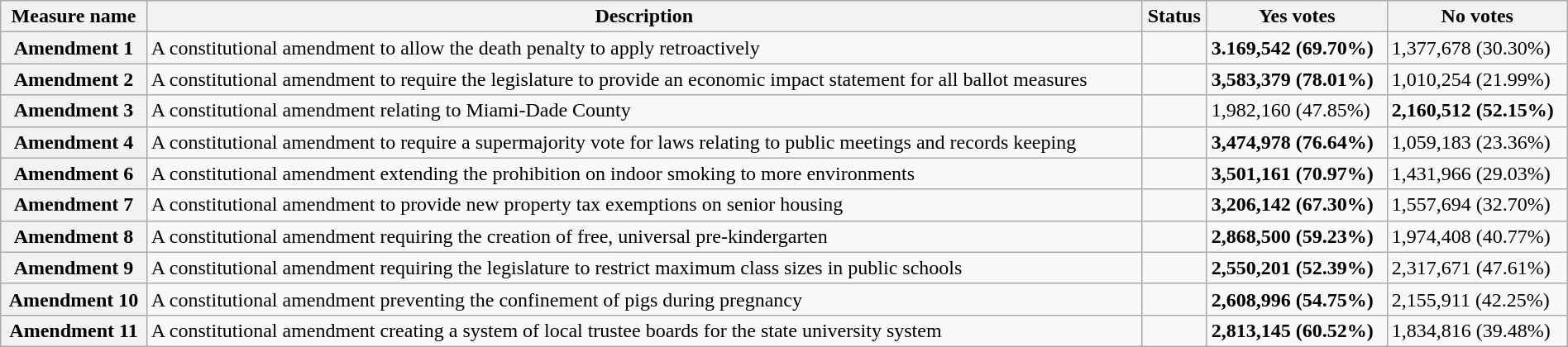<table class="wikitable sortable plainrowheaders" style="width:100%">
<tr>
<th scope="col">Measure name</th>
<th class="unsortable" scope="col">Description</th>
<th scope="col">Status</th>
<th scope="col">Yes votes</th>
<th scope="col">No votes</th>
</tr>
<tr>
<th scope="row">Amendment 1</th>
<td>A constitutional amendment to allow the death penalty to apply retroactively</td>
<td></td>
<td><strong>3.169,542 (69.70%)</strong></td>
<td>1,377,678 (30.30%)</td>
</tr>
<tr>
<th scope="row">Amendment 2</th>
<td>A constitutional amendment to require the legislature to provide an economic impact statement for all ballot measures</td>
<td></td>
<td><strong>3,583,379 (78.01%)</strong></td>
<td>1,010,254 (21.99%)</td>
</tr>
<tr>
<th scope="row">Amendment 3</th>
<td>A constitutional amendment relating to Miami-Dade County</td>
<td></td>
<td>1,982,160 (47.85%)</td>
<td><strong>2,160,512 (52.15%)</strong></td>
</tr>
<tr>
<th scope="row">Amendment 4</th>
<td>A constitutional amendment to require a supermajority vote for laws relating to public meetings and records keeping</td>
<td></td>
<td><strong>3,474,978 (76.64%)</strong></td>
<td>1,059,183 (23.36%)</td>
</tr>
<tr>
<th scope="row">Amendment 6</th>
<td>A constitutional amendment extending the prohibition on indoor smoking to more environments</td>
<td></td>
<td><strong>3,501,161 (70.97%)</strong></td>
<td>1,431,966 (29.03%)</td>
</tr>
<tr>
<th scope="row">Amendment 7</th>
<td>A constitutional amendment to provide new property tax exemptions on senior housing</td>
<td></td>
<td><strong>3,206,142 (67.30%)</strong></td>
<td>1,557,694 (32.70%)</td>
</tr>
<tr>
<th scope="row">Amendment 8</th>
<td>A constitutional amendment requiring the creation of free, universal pre-kindergarten</td>
<td></td>
<td><strong>2,868,500 (59.23%)</strong></td>
<td>1,974,408 (40.77%)</td>
</tr>
<tr>
<th scope="row">Amendment 9</th>
<td>A constitutional amendment requiring the legislature to restrict maximum class sizes in public schools</td>
<td></td>
<td><strong>2,550,201 (52.39%)</strong></td>
<td>2,317,671 (47.61%)</td>
</tr>
<tr>
<th scope="row">Amendment 10</th>
<td>A constitutional amendment preventing the confinement of pigs during pregnancy</td>
<td></td>
<td><strong>2,608,996 (54.75%)</strong></td>
<td>2,155,911 (42.25%)</td>
</tr>
<tr>
<th scope="row">Amendment 11</th>
<td>A constitutional amendment creating a system of local trustee boards for the state university system</td>
<td></td>
<td><strong>2,813,145 (60.52%)</strong></td>
<td>1,834,816 (39.48%)</td>
</tr>
</table>
